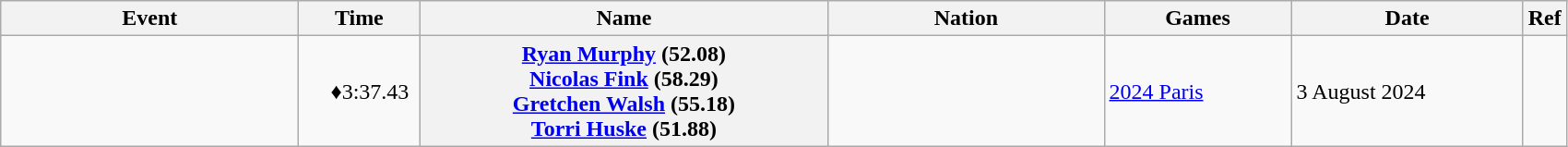<table class="wikitable sortable plainrowheaders">
<tr>
<th scope="col" style="width:13em">Event</th>
<th scope="col" class=unsortable style="width:5em">Time</th>
<th scope="col" style="width:18em">Name</th>
<th scope="col" style="width:12em">Nation</th>
<th scope="col" style="width:8em">Games</th>
<th scope="col" style="width:10em">Date</th>
<th scope="col" class=unsortable>Ref</th>
</tr>
<tr>
<td></td>
<td align=right>♦3:37.43 </td>
<th scope="row"><a href='#'>Ryan Murphy</a> (52.08)<br><a href='#'>Nicolas Fink</a> (58.29)<br><a href='#'>Gretchen Walsh</a> (55.18)<br><a href='#'>Torri Huske</a> (51.88)</th>
<td></td>
<td><a href='#'>2024 Paris</a></td>
<td>3 August 2024</td>
<td align=center></td>
</tr>
</table>
